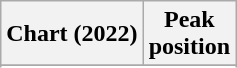<table class="wikitable sortable plainrowheaders" style="text-align:center">
<tr>
<th scope="col">Chart (2022)</th>
<th scope="col">Peak<br>position</th>
</tr>
<tr>
</tr>
<tr>
</tr>
<tr>
</tr>
<tr>
</tr>
<tr>
</tr>
</table>
